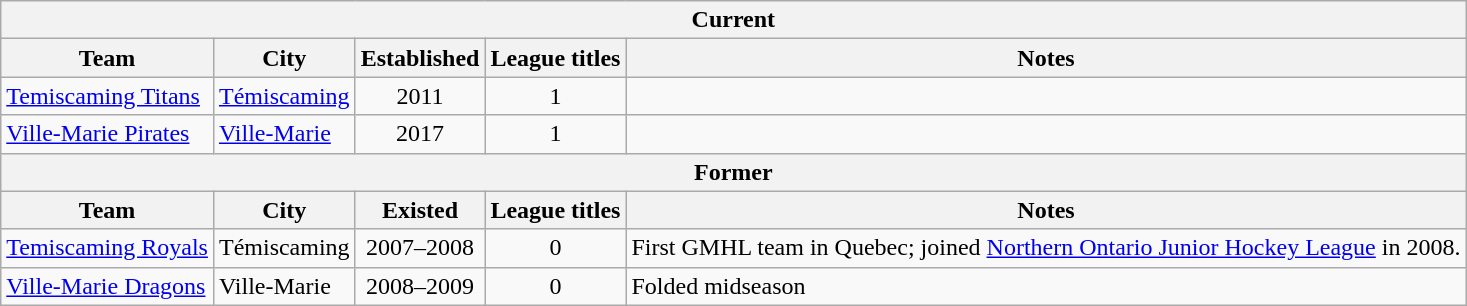<table class="wikitable">
<tr>
<th colspan=5>Current</th>
</tr>
<tr>
<th>Team</th>
<th>City</th>
<th>Established</th>
<th>League titles</th>
<th>Notes</th>
</tr>
<tr>
<td><a href='#'>Temiscaming Titans</a></td>
<td><a href='#'>Témiscaming</a></td>
<td align=center>2011</td>
<td align=center>1</td>
<td></td>
</tr>
<tr>
<td><a href='#'>Ville-Marie Pirates</a></td>
<td><a href='#'>Ville-Marie</a></td>
<td align=center>2017</td>
<td align=center>1</td>
<td></td>
</tr>
<tr>
<th colspan=5>Former</th>
</tr>
<tr>
<th>Team</th>
<th>City</th>
<th>Existed</th>
<th>League titles</th>
<th>Notes</th>
</tr>
<tr>
<td><a href='#'>Temiscaming Royals</a></td>
<td>Témiscaming</td>
<td align=center>2007–2008</td>
<td align=center>0</td>
<td>First GMHL team in Quebec; joined <a href='#'>Northern Ontario Junior Hockey League</a> in 2008.</td>
</tr>
<tr>
<td><a href='#'>Ville-Marie Dragons</a></td>
<td>Ville-Marie</td>
<td align=center>2008–2009</td>
<td align=center>0</td>
<td>Folded midseason</td>
</tr>
</table>
